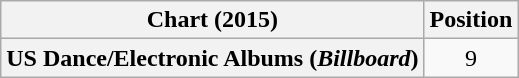<table class="wikitable plainrowheaders" style="text-align:center">
<tr>
<th scope="col">Chart (2015)</th>
<th scope="col">Position</th>
</tr>
<tr>
<th scope="row">US Dance/Electronic Albums (<em>Billboard</em>)</th>
<td>9</td>
</tr>
</table>
